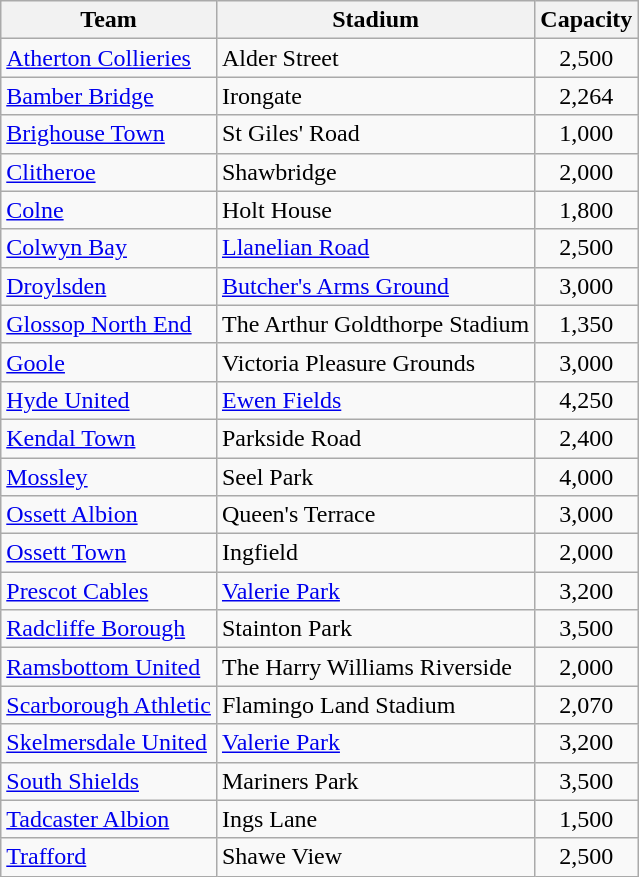<table class="wikitable sortable">
<tr>
<th>Team</th>
<th>Stadium</th>
<th>Capacity</th>
</tr>
<tr>
<td><a href='#'>Atherton Collieries</a></td>
<td>Alder Street</td>
<td align="center">2,500</td>
</tr>
<tr>
<td><a href='#'>Bamber Bridge</a></td>
<td>Irongate</td>
<td align="center">2,264</td>
</tr>
<tr>
<td><a href='#'>Brighouse Town</a></td>
<td>St Giles' Road</td>
<td align="center">1,000</td>
</tr>
<tr>
<td><a href='#'>Clitheroe</a></td>
<td>Shawbridge</td>
<td align="center">2,000</td>
</tr>
<tr>
<td><a href='#'>Colne</a></td>
<td>Holt House</td>
<td align="center">1,800</td>
</tr>
<tr>
<td><a href='#'>Colwyn Bay</a></td>
<td> <a href='#'>Llanelian Road</a></td>
<td align="center">2,500</td>
</tr>
<tr>
<td><a href='#'>Droylsden</a></td>
<td><a href='#'>Butcher's Arms Ground</a></td>
<td align="center">3,000</td>
</tr>
<tr>
<td><a href='#'>Glossop North End</a></td>
<td>The Arthur Goldthorpe Stadium</td>
<td align="center">1,350</td>
</tr>
<tr>
<td><a href='#'>Goole</a></td>
<td>Victoria Pleasure Grounds</td>
<td align="center">3,000</td>
</tr>
<tr>
<td><a href='#'>Hyde United</a></td>
<td><a href='#'>Ewen Fields</a></td>
<td align="center">4,250</td>
</tr>
<tr>
<td><a href='#'>Kendal Town</a></td>
<td>Parkside Road</td>
<td align="center">2,400</td>
</tr>
<tr>
<td><a href='#'>Mossley</a></td>
<td>Seel Park</td>
<td align="center">4,000</td>
</tr>
<tr>
<td><a href='#'>Ossett Albion</a></td>
<td>Queen's Terrace</td>
<td align="center">3,000</td>
</tr>
<tr>
<td><a href='#'>Ossett Town</a></td>
<td>Ingfield</td>
<td align="center">2,000</td>
</tr>
<tr>
<td><a href='#'>Prescot Cables</a></td>
<td><a href='#'>Valerie Park</a></td>
<td align="center">3,200</td>
</tr>
<tr>
<td><a href='#'>Radcliffe Borough</a></td>
<td>Stainton Park</td>
<td align="center">3,500</td>
</tr>
<tr>
<td><a href='#'>Ramsbottom United</a></td>
<td>The Harry Williams Riverside</td>
<td align="center">2,000</td>
</tr>
<tr>
<td><a href='#'>Scarborough Athletic</a></td>
<td>Flamingo Land Stadium</td>
<td align="center">2,070</td>
</tr>
<tr>
<td><a href='#'>Skelmersdale United</a></td>
<td><a href='#'>Valerie Park</a></td>
<td align="center">3,200</td>
</tr>
<tr>
<td><a href='#'>South Shields</a></td>
<td>Mariners Park</td>
<td align="center">3,500</td>
</tr>
<tr>
<td><a href='#'>Tadcaster Albion</a></td>
<td>Ings Lane</td>
<td align="center">1,500</td>
</tr>
<tr>
<td><a href='#'>Trafford</a></td>
<td>Shawe View</td>
<td align="center">2,500</td>
</tr>
</table>
